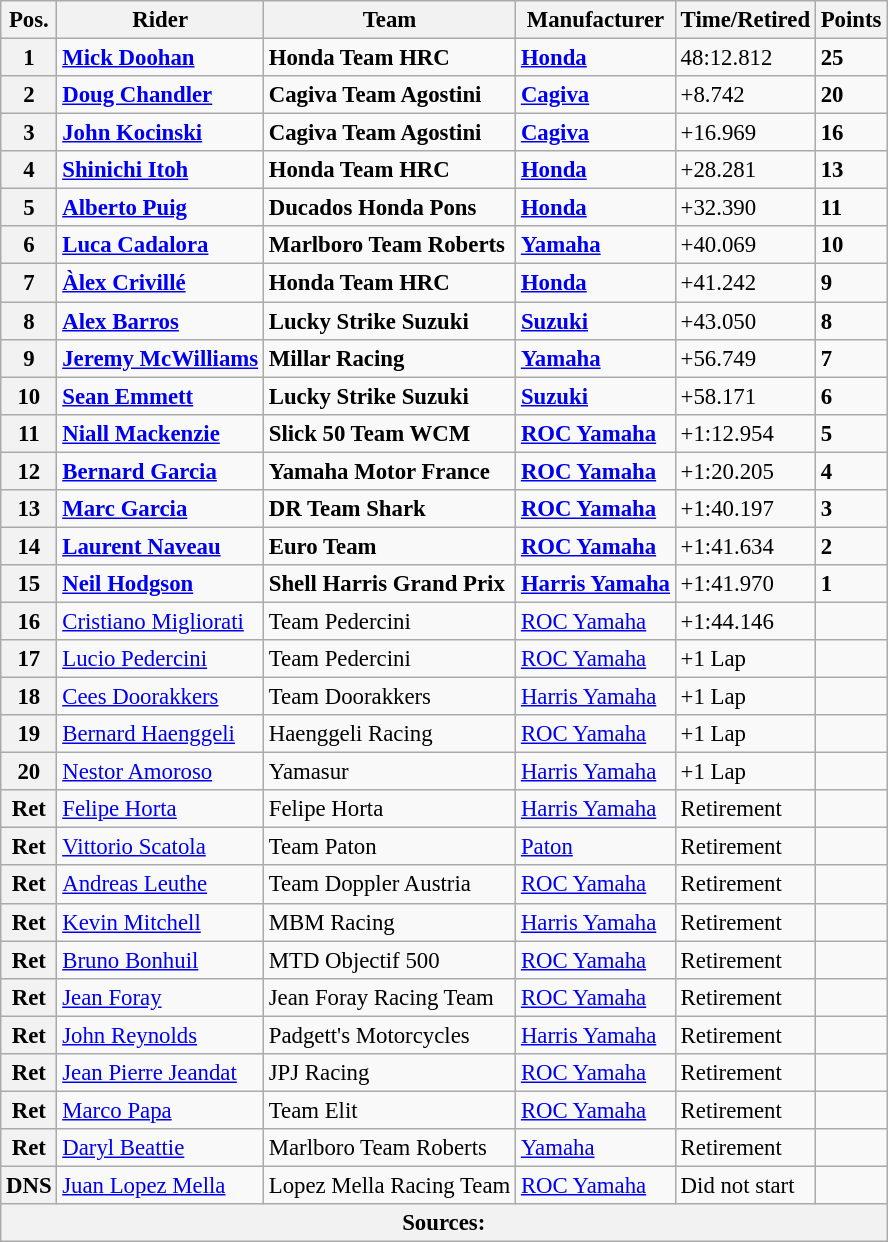<table class="wikitable" style="font-size: 95%;">
<tr>
<th>Pos.</th>
<th>Rider</th>
<th>Team</th>
<th>Manufacturer</th>
<th>Time/Retired</th>
<th>Points</th>
</tr>
<tr>
<th>1</th>
<td> <strong><a href='#'>Mick Doohan</a></strong></td>
<td><strong>Honda Team HRC</strong></td>
<td><strong><a href='#'>Honda</a></strong></td>
<td>48:12.812</td>
<td><strong>25</strong></td>
</tr>
<tr>
<th>2</th>
<td> <strong><a href='#'>Doug Chandler</a></strong></td>
<td><strong>Cagiva Team Agostini</strong></td>
<td><strong><a href='#'>Cagiva</a></strong></td>
<td>+8.742</td>
<td><strong>20</strong></td>
</tr>
<tr>
<th>3</th>
<td> <strong><a href='#'>John Kocinski</a></strong></td>
<td><strong>Cagiva Team Agostini</strong></td>
<td><strong><a href='#'>Cagiva</a></strong></td>
<td>+16.969</td>
<td><strong>16</strong></td>
</tr>
<tr>
<th>4</th>
<td> <strong><a href='#'>Shinichi Itoh</a></strong></td>
<td><strong>Honda Team HRC</strong></td>
<td><strong><a href='#'>Honda</a></strong></td>
<td>+28.281</td>
<td><strong>13</strong></td>
</tr>
<tr>
<th>5</th>
<td> <strong><a href='#'>Alberto Puig</a></strong></td>
<td><strong>Ducados Honda Pons</strong></td>
<td><strong><a href='#'>Honda</a></strong></td>
<td>+32.390</td>
<td><strong>11</strong></td>
</tr>
<tr>
<th>6</th>
<td> <strong><a href='#'>Luca Cadalora</a></strong></td>
<td><strong>Marlboro Team Roberts</strong></td>
<td><strong><a href='#'>Yamaha</a></strong></td>
<td>+40.069</td>
<td><strong>10</strong></td>
</tr>
<tr>
<th>7</th>
<td> <strong><a href='#'>Àlex Crivillé</a></strong></td>
<td><strong>Honda Team HRC</strong></td>
<td><strong><a href='#'>Honda</a></strong></td>
<td>+41.242</td>
<td><strong>9</strong></td>
</tr>
<tr>
<th>8</th>
<td> <strong><a href='#'>Alex Barros</a></strong></td>
<td><strong>Lucky Strike Suzuki</strong></td>
<td><strong><a href='#'>Suzuki</a></strong></td>
<td>+43.050</td>
<td><strong>8</strong></td>
</tr>
<tr>
<th>9</th>
<td> <strong><a href='#'>Jeremy McWilliams</a></strong></td>
<td><strong>Millar Racing</strong></td>
<td><strong><a href='#'>Yamaha</a></strong></td>
<td>+56.749</td>
<td><strong>7</strong></td>
</tr>
<tr>
<th>10</th>
<td> <strong><a href='#'>Sean Emmett</a></strong></td>
<td><strong>Lucky Strike Suzuki</strong></td>
<td><strong><a href='#'>Suzuki</a></strong></td>
<td>+58.171</td>
<td><strong>6</strong></td>
</tr>
<tr>
<th>11</th>
<td> <strong><a href='#'>Niall Mackenzie</a></strong></td>
<td><strong>Slick 50 Team WCM</strong></td>
<td><strong><a href='#'>ROC Yamaha</a></strong></td>
<td>+1:12.954</td>
<td><strong>5</strong></td>
</tr>
<tr>
<th>12</th>
<td> <strong><a href='#'>Bernard Garcia</a></strong></td>
<td><strong>Yamaha Motor France</strong></td>
<td><strong><a href='#'>ROC Yamaha</a></strong></td>
<td>+1:20.205</td>
<td><strong>4</strong></td>
</tr>
<tr>
<th>13</th>
<td> <strong><a href='#'>Marc Garcia</a></strong></td>
<td><strong>DR Team Shark</strong></td>
<td><strong><a href='#'>ROC Yamaha</a></strong></td>
<td>+1:40.197</td>
<td><strong>3</strong></td>
</tr>
<tr>
<th>14</th>
<td> <strong><a href='#'>Laurent Naveau</a></strong></td>
<td><strong>Euro Team</strong></td>
<td><strong><a href='#'>ROC Yamaha</a></strong></td>
<td>+1:41.634</td>
<td><strong>2</strong></td>
</tr>
<tr>
<th>15</th>
<td> <strong><a href='#'>Neil Hodgson</a></strong></td>
<td><strong>Shell Harris Grand Prix</strong></td>
<td><strong><a href='#'>Harris Yamaha</a></strong></td>
<td>+1:41.970</td>
<td><strong>1</strong></td>
</tr>
<tr>
<th>16</th>
<td> <a href='#'>Cristiano Migliorati</a></td>
<td>Team Pedercini</td>
<td><a href='#'>ROC Yamaha</a></td>
<td>+1:44.146</td>
<td></td>
</tr>
<tr>
<th>17</th>
<td> <a href='#'>Lucio Pedercini</a></td>
<td>Team Pedercini</td>
<td><a href='#'>ROC Yamaha</a></td>
<td>+1 Lap</td>
<td></td>
</tr>
<tr>
<th>18</th>
<td> <a href='#'>Cees Doorakkers</a></td>
<td>Team Doorakkers</td>
<td><a href='#'>Harris Yamaha</a></td>
<td>+1 Lap</td>
<td></td>
</tr>
<tr>
<th>19</th>
<td> <a href='#'>Bernard Haenggeli</a></td>
<td>Haenggeli Racing</td>
<td><a href='#'>ROC Yamaha</a></td>
<td>+1 Lap</td>
<td></td>
</tr>
<tr>
<th>20</th>
<td> <a href='#'>Nestor Amoroso</a></td>
<td>Yamasur</td>
<td><a href='#'>Harris Yamaha</a></td>
<td>+1 Lap</td>
<td></td>
</tr>
<tr>
<th>Ret</th>
<td> <a href='#'>Felipe Horta</a></td>
<td>Felipe Horta</td>
<td><a href='#'>Harris Yamaha</a></td>
<td>Retirement</td>
<td></td>
</tr>
<tr>
<th>Ret</th>
<td> <a href='#'>Vittorio Scatola</a></td>
<td>Team Paton</td>
<td><a href='#'>Paton</a></td>
<td>Retirement</td>
<td></td>
</tr>
<tr>
<th>Ret</th>
<td> <a href='#'>Andreas Leuthe</a></td>
<td>Team Doppler Austria</td>
<td><a href='#'>ROC Yamaha</a></td>
<td>Retirement</td>
<td></td>
</tr>
<tr>
<th>Ret</th>
<td> <a href='#'>Kevin Mitchell</a></td>
<td>MBM Racing</td>
<td><a href='#'>Harris Yamaha</a></td>
<td>Retirement</td>
<td></td>
</tr>
<tr>
<th>Ret</th>
<td> <a href='#'>Bruno Bonhuil</a></td>
<td>MTD Objectif 500</td>
<td><a href='#'>ROC Yamaha</a></td>
<td>Retirement</td>
<td></td>
</tr>
<tr>
<th>Ret</th>
<td> <a href='#'>Jean Foray</a></td>
<td>Jean Foray Racing Team</td>
<td><a href='#'>ROC Yamaha</a></td>
<td>Retirement</td>
<td></td>
</tr>
<tr>
<th>Ret</th>
<td> <a href='#'>John Reynolds</a></td>
<td>Padgett's Motorcycles</td>
<td><a href='#'>Harris Yamaha</a></td>
<td>Retirement</td>
<td></td>
</tr>
<tr>
<th>Ret</th>
<td> <a href='#'>Jean Pierre Jeandat</a></td>
<td>JPJ Racing</td>
<td><a href='#'>ROC Yamaha</a></td>
<td>Retirement</td>
<td></td>
</tr>
<tr>
<th>Ret</th>
<td> <a href='#'>Marco Papa</a></td>
<td>Team Elit</td>
<td><a href='#'>ROC Yamaha</a></td>
<td>Retirement</td>
<td></td>
</tr>
<tr>
<th>Ret</th>
<td> <a href='#'>Daryl Beattie</a></td>
<td>Marlboro Team Roberts</td>
<td><a href='#'>Yamaha</a></td>
<td>Retirement</td>
<td></td>
</tr>
<tr>
<th>DNS</th>
<td> <a href='#'>Juan Lopez Mella</a></td>
<td>Lopez Mella Racing Team</td>
<td><a href='#'>ROC Yamaha</a></td>
<td>Did not start</td>
<td></td>
</tr>
<tr>
<th colspan=8>Sources: </th>
</tr>
</table>
